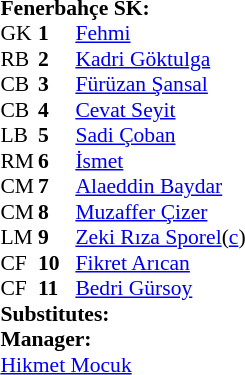<table style="font-size: 90%" cellspacing="0" cellpadding="0" align=center>
<tr>
<td colspan="4"><strong>Fenerbahçe SK:</strong></td>
</tr>
<tr>
<th width="25"></th>
<th width="25"></th>
</tr>
<tr>
<td>GK</td>
<td><strong>1</strong></td>
<td> <a href='#'>Fehmi</a></td>
</tr>
<tr>
<td>RB</td>
<td><strong>2</strong></td>
<td> <a href='#'>Kadri Göktulga</a></td>
</tr>
<tr>
<td>CB</td>
<td><strong>3</strong></td>
<td> <a href='#'>Fürüzan Şansal</a></td>
</tr>
<tr>
<td>CB</td>
<td><strong>4</strong></td>
<td> <a href='#'>Cevat Seyit</a></td>
</tr>
<tr>
<td>LB</td>
<td><strong>5</strong></td>
<td> <a href='#'>Sadi Çoban</a></td>
</tr>
<tr>
<td>RM</td>
<td><strong>6</strong></td>
<td> <a href='#'>İsmet</a></td>
</tr>
<tr>
<td>CM</td>
<td><strong>7</strong></td>
<td> <a href='#'>Alaeddin Baydar</a></td>
</tr>
<tr>
<td>CM</td>
<td><strong>8</strong></td>
<td> <a href='#'>Muzaffer Çizer</a></td>
</tr>
<tr>
<td>LM</td>
<td><strong>9</strong></td>
<td> <a href='#'>Zeki Rıza Sporel</a>(<a href='#'>c</a>)</td>
</tr>
<tr>
<td>CF</td>
<td><strong>10</strong></td>
<td> <a href='#'>Fikret Arıcan</a></td>
</tr>
<tr>
<td>CF</td>
<td><strong>11</strong></td>
<td> <a href='#'>Bedri Gürsoy</a></td>
</tr>
<tr>
<td colspan=4><strong>Substitutes:</strong></td>
</tr>
<tr>
<td colspan=4><strong>Manager:</strong></td>
</tr>
<tr>
<td colspan="4"> <a href='#'>Hikmet Mocuk</a></td>
</tr>
</table>
